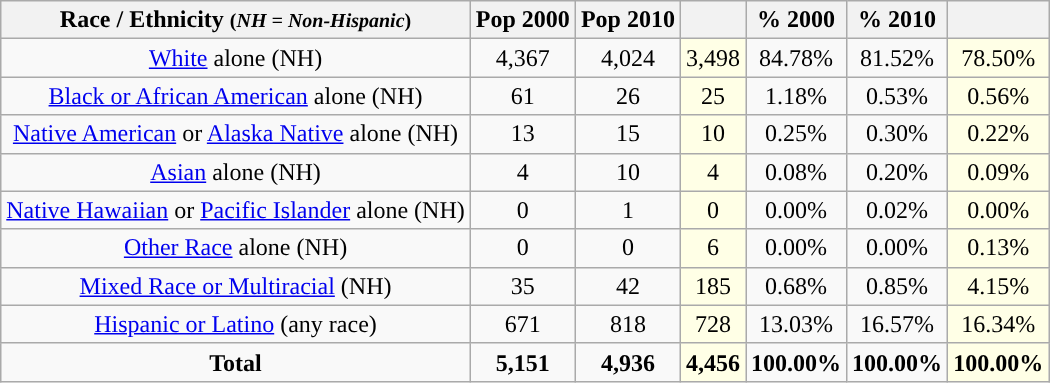<table class="wikitable" style="text-align:center;">
<tr>
<th>Race / Ethnicity <small>(<em>NH = Non-Hispanic</em>)</small></th>
<th>Pop 2000</th>
<th>Pop 2010</th>
<th></th>
<th>% 2000</th>
<th>% 2010</th>
<th></th>
</tr>
<tr>
<td><a href='#'>White</a> alone (NH)</td>
<td>4,367</td>
<td>4,024</td>
<td style='background: #ffffe6;'>3,498</td>
<td>84.78%</td>
<td>81.52%</td>
<td style='background: #ffffe6;'>78.50%</td>
</tr>
<tr>
<td><a href='#'>Black or African American</a> alone (NH)</td>
<td>61</td>
<td>26</td>
<td style='background: #ffffe6;'>25</td>
<td>1.18%</td>
<td>0.53%</td>
<td style='background: #ffffe6;'>0.56%</td>
</tr>
<tr>
<td><a href='#'>Native American</a> or <a href='#'>Alaska Native</a> alone (NH)</td>
<td>13</td>
<td>15</td>
<td style='background: #ffffe6;'>10</td>
<td>0.25%</td>
<td>0.30%</td>
<td style='background: #ffffe6;'>0.22%</td>
</tr>
<tr>
<td><a href='#'>Asian</a> alone (NH)</td>
<td>4</td>
<td>10</td>
<td style='background: #ffffe6;'>4</td>
<td>0.08%</td>
<td>0.20%</td>
<td style='background: #ffffe6;'>0.09%</td>
</tr>
<tr>
<td><a href='#'>Native Hawaiian</a> or <a href='#'>Pacific Islander</a> alone (NH)</td>
<td>0</td>
<td>1</td>
<td style='background: #ffffe6;'>0</td>
<td>0.00%</td>
<td>0.02%</td>
<td style='background: #ffffe6;'>0.00%</td>
</tr>
<tr>
<td><a href='#'>Other Race</a> alone (NH)</td>
<td>0</td>
<td>0</td>
<td style='background: #ffffe6;'>6</td>
<td>0.00%</td>
<td>0.00%</td>
<td style='background: #ffffe6;'>0.13%</td>
</tr>
<tr>
<td><a href='#'>Mixed Race or Multiracial</a> (NH)</td>
<td>35</td>
<td>42</td>
<td style='background: #ffffe6;'>185</td>
<td>0.68%</td>
<td>0.85%</td>
<td style='background: #ffffe6;'>4.15%</td>
</tr>
<tr>
<td><a href='#'>Hispanic or Latino</a> (any race)</td>
<td>671</td>
<td>818</td>
<td style='background: #ffffe6;'>728</td>
<td>13.03%</td>
<td>16.57%</td>
<td style='background: #ffffe6;'>16.34%</td>
</tr>
<tr>
<td><strong>Total</strong></td>
<td><strong>5,151</strong></td>
<td><strong>4,936</strong></td>
<td style='background: #ffffe6;'><strong>4,456</strong></td>
<td><strong>100.00%</strong></td>
<td><strong>100.00%</strong></td>
<td style='background: #ffffe6;'><strong>100.00%</strong></td>
</tr>
</table>
